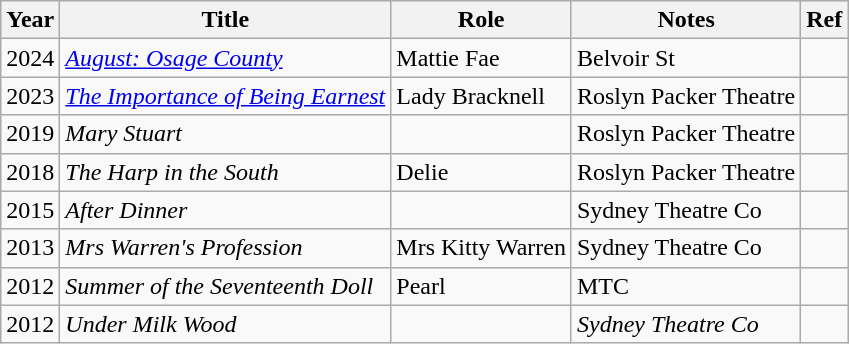<table class="wikitable sortable">
<tr>
<th>Year</th>
<th>Title</th>
<th>Role</th>
<th>Notes</th>
<th>Ref</th>
</tr>
<tr>
<td>2024</td>
<td><em><a href='#'>August: Osage County</a></em></td>
<td>Mattie Fae</td>
<td>Belvoir St</td>
<td></td>
</tr>
<tr>
<td>2023</td>
<td><em><a href='#'>The Importance of Being Earnest</a></em></td>
<td>Lady Bracknell</td>
<td>Roslyn Packer Theatre</td>
<td></td>
</tr>
<tr>
<td>2019</td>
<td><em>Mary Stuart</em></td>
<td></td>
<td>Roslyn Packer Theatre</td>
<td></td>
</tr>
<tr>
<td>2018</td>
<td><em>The Harp in the South</em></td>
<td>Delie</td>
<td>Roslyn Packer Theatre</td>
<td></td>
</tr>
<tr>
<td>2015</td>
<td><em>After Dinner</em></td>
<td></td>
<td>Sydney Theatre Co</td>
<td></td>
</tr>
<tr>
<td>2013</td>
<td><em>Mrs Warren's Profession</em></td>
<td>Mrs Kitty Warren</td>
<td>Sydney Theatre Co</td>
<td></td>
</tr>
<tr>
<td>2012</td>
<td><em>Summer of the Seventeenth Doll</em></td>
<td>Pearl</td>
<td>MTC</td>
<td></td>
</tr>
<tr>
<td>2012</td>
<td><em>Under Milk Wood</em></td>
<td></td>
<td><em>Sydney Theatre Co</em></td>
<td></td>
</tr>
</table>
